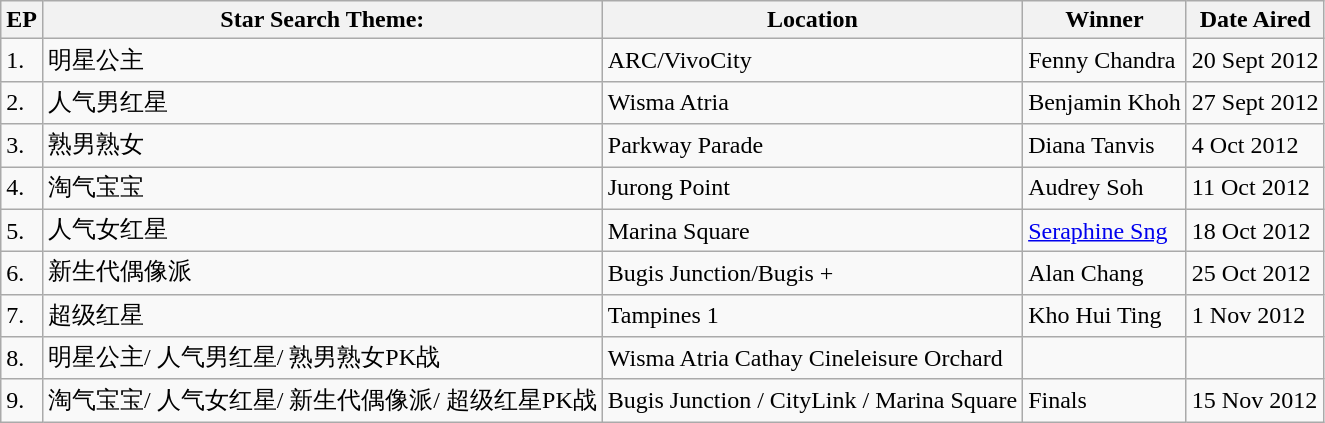<table class="wikitable">
<tr>
<th>EP</th>
<th>Star Search Theme:</th>
<th>Location</th>
<th>Winner</th>
<th>Date Aired</th>
</tr>
<tr>
<td>1.</td>
<td>明星公主</td>
<td>ARC/VivoCity</td>
<td>Fenny Chandra</td>
<td>20 Sept 2012</td>
</tr>
<tr>
<td>2.</td>
<td>人气男红星</td>
<td>Wisma Atria</td>
<td>Benjamin Khoh</td>
<td>27 Sept 2012</td>
</tr>
<tr>
<td>3.</td>
<td>熟男熟女</td>
<td>Parkway Parade</td>
<td>Diana Tanvis</td>
<td>4 Oct 2012</td>
</tr>
<tr>
<td>4.</td>
<td>淘气宝宝</td>
<td>Jurong Point</td>
<td>Audrey Soh</td>
<td>11 Oct 2012</td>
</tr>
<tr>
<td>5.</td>
<td>人气女红星</td>
<td>Marina Square</td>
<td><a href='#'>Seraphine Sng</a></td>
<td>18 Oct 2012</td>
</tr>
<tr>
<td>6.</td>
<td>新生代偶像派</td>
<td>Bugis Junction/Bugis +</td>
<td>Alan Chang</td>
<td>25 Oct 2012</td>
</tr>
<tr>
<td>7.</td>
<td>超级红星</td>
<td>Tampines 1</td>
<td>Kho Hui Ting</td>
<td>1 Nov 2012</td>
</tr>
<tr>
<td>8.</td>
<td>明星公主/ 人气男红星/ 熟男熟女PK战</td>
<td>Wisma Atria Cathay Cineleisure Orchard</td>
<td></td>
<td></td>
</tr>
<tr>
<td>9.</td>
<td>淘气宝宝/ 人气女红星/ 新生代偶像派/ 超级红星PK战</td>
<td>Bugis Junction / CityLink / Marina Square</td>
<td>Finals</td>
<td>15 Nov 2012</td>
</tr>
</table>
